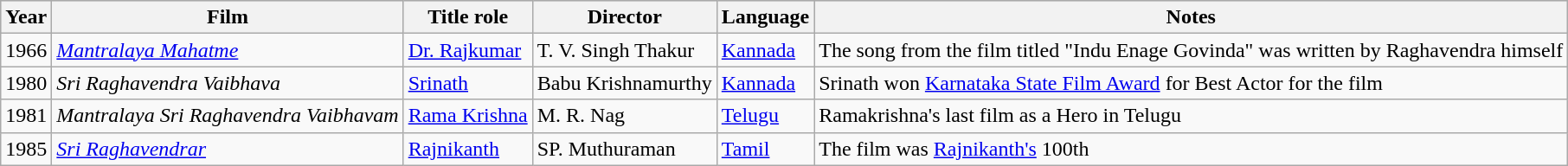<table class="wikitable">
<tr style="background:#ccc; text-align:center;">
<th>Year</th>
<th>Film</th>
<th>Title role</th>
<th>Director</th>
<th>Language</th>
<th>Notes</th>
</tr>
<tr>
<td>1966</td>
<td><em><a href='#'>Mantralaya Mahatme</a></em></td>
<td><a href='#'>Dr. Rajkumar</a></td>
<td>T. V. Singh Thakur</td>
<td><a href='#'>Kannada</a></td>
<td>The song from the film titled "Indu Enage Govinda" was written by Raghavendra himself</td>
</tr>
<tr>
<td>1980</td>
<td><em>Sri Raghavendra Vaibhava</em></td>
<td><a href='#'>Srinath</a></td>
<td>Babu Krishnamurthy</td>
<td><a href='#'>Kannada</a></td>
<td>Srinath won <a href='#'>Karnataka State Film Award</a> for Best Actor for the film</td>
</tr>
<tr>
<td>1981</td>
<td><em>Mantralaya Sri Raghavendra Vaibhavam</em></td>
<td><a href='#'>Rama Krishna</a></td>
<td>M. R. Nag</td>
<td><a href='#'>Telugu</a></td>
<td>Ramakrishna's last film as a Hero in Telugu</td>
</tr>
<tr>
<td>1985</td>
<td><em><a href='#'>Sri Raghavendrar</a></em></td>
<td><a href='#'>Rajnikanth</a></td>
<td>SP. Muthuraman</td>
<td><a href='#'>Tamil</a></td>
<td>The film was <a href='#'>Rajnikanth's</a> 100th</td>
</tr>
</table>
